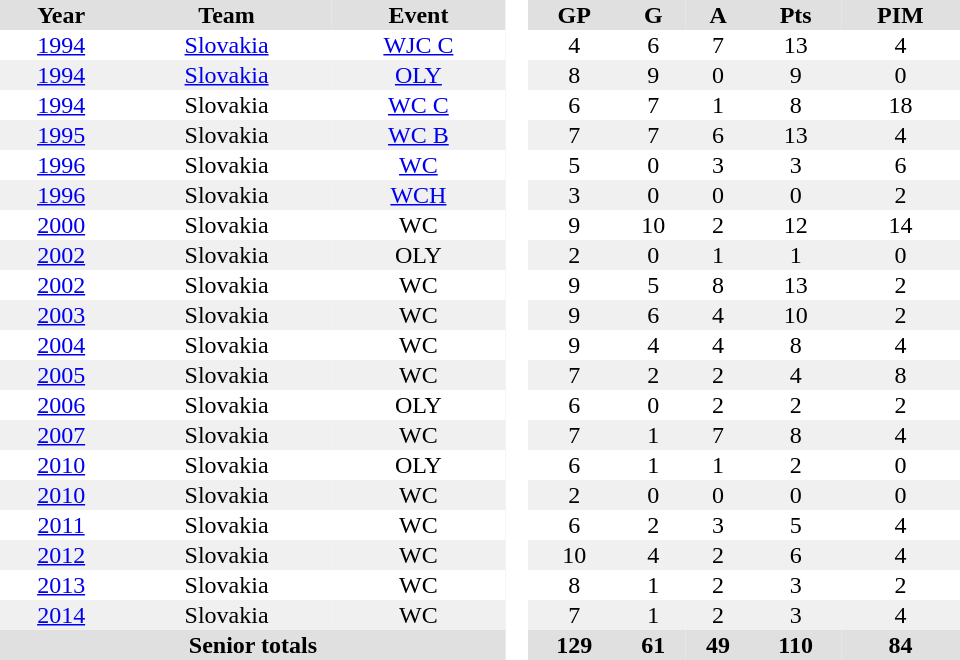<table border="0" cellpadding="1" cellspacing="0" style="text-align:center; width:40em;">
<tr style="background:#e0e0e0;">
<th>Year</th>
<th>Team</th>
<th>Event</th>
<th rowspan="99" style="background:#fff;"> </th>
<th>GP</th>
<th>G</th>
<th>A</th>
<th>Pts</th>
<th>PIM</th>
</tr>
<tr>
<td><a href='#'>1994</a></td>
<td><a href='#'>Slovakia</a></td>
<td><a href='#'>WJC C</a></td>
<td>4</td>
<td>6</td>
<td>7</td>
<td>13</td>
<td>4</td>
</tr>
<tr style="background:#f0f0f0;">
<td><a href='#'>1994</a></td>
<td><a href='#'>Slovakia</a></td>
<td><a href='#'>OLY</a></td>
<td>8</td>
<td>9</td>
<td>0</td>
<td>9</td>
<td>0</td>
</tr>
<tr>
<td><a href='#'>1994</a></td>
<td>Slovakia</td>
<td><a href='#'>WC C</a></td>
<td>6</td>
<td>7</td>
<td>1</td>
<td>8</td>
<td>18</td>
</tr>
<tr style="background:#f0f0f0;">
<td><a href='#'>1995</a></td>
<td>Slovakia</td>
<td><a href='#'>WC B</a></td>
<td>7</td>
<td>7</td>
<td>6</td>
<td>13</td>
<td>4</td>
</tr>
<tr>
<td><a href='#'>1996</a></td>
<td>Slovakia</td>
<td><a href='#'>WC</a></td>
<td>5</td>
<td>0</td>
<td>3</td>
<td>3</td>
<td>6</td>
</tr>
<tr style="background:#f0f0f0;">
<td><a href='#'>1996</a></td>
<td>Slovakia</td>
<td><a href='#'>WCH</a></td>
<td>3</td>
<td>0</td>
<td>0</td>
<td>0</td>
<td>2</td>
</tr>
<tr>
<td><a href='#'>2000</a></td>
<td>Slovakia</td>
<td>WC</td>
<td>9</td>
<td>10</td>
<td>2</td>
<td>12</td>
<td>14</td>
</tr>
<tr style="background:#f0f0f0;">
<td><a href='#'>2002</a></td>
<td>Slovakia</td>
<td>OLY</td>
<td>2</td>
<td>0</td>
<td>1</td>
<td>1</td>
<td>0</td>
</tr>
<tr>
<td><a href='#'>2002</a></td>
<td>Slovakia</td>
<td>WC</td>
<td>9</td>
<td>5</td>
<td>8</td>
<td>13</td>
<td>2</td>
</tr>
<tr style="background:#f0f0f0;">
<td><a href='#'>2003</a></td>
<td>Slovakia</td>
<td>WC</td>
<td>9</td>
<td>6</td>
<td>4</td>
<td>10</td>
<td>2</td>
</tr>
<tr>
<td><a href='#'>2004</a></td>
<td>Slovakia</td>
<td>WC</td>
<td>9</td>
<td>4</td>
<td>4</td>
<td>8</td>
<td>4</td>
</tr>
<tr style="background:#f0f0f0;">
<td><a href='#'>2005</a></td>
<td>Slovakia</td>
<td>WC</td>
<td>7</td>
<td>2</td>
<td>2</td>
<td>4</td>
<td>8</td>
</tr>
<tr>
<td><a href='#'>2006</a></td>
<td>Slovakia</td>
<td>OLY</td>
<td>6</td>
<td>0</td>
<td>2</td>
<td>2</td>
<td>2</td>
</tr>
<tr style="background:#f0f0f0;">
<td><a href='#'>2007</a></td>
<td>Slovakia</td>
<td>WC</td>
<td>7</td>
<td>1</td>
<td>7</td>
<td>8</td>
<td>4</td>
</tr>
<tr>
<td><a href='#'>2010</a></td>
<td>Slovakia</td>
<td>OLY</td>
<td>6</td>
<td>1</td>
<td>1</td>
<td>2</td>
<td>0</td>
</tr>
<tr style="background:#f0f0f0;">
<td><a href='#'>2010</a></td>
<td>Slovakia</td>
<td>WC</td>
<td>2</td>
<td>0</td>
<td>0</td>
<td>0</td>
<td>0</td>
</tr>
<tr>
<td><a href='#'>2011</a></td>
<td>Slovakia</td>
<td>WC</td>
<td>6</td>
<td>2</td>
<td>3</td>
<td>5</td>
<td>4</td>
</tr>
<tr style="background:#f0f0f0;">
<td><a href='#'>2012</a></td>
<td>Slovakia</td>
<td>WC</td>
<td>10</td>
<td>4</td>
<td>2</td>
<td>6</td>
<td>4</td>
</tr>
<tr>
<td><a href='#'>2013</a></td>
<td>Slovakia</td>
<td>WC</td>
<td>8</td>
<td>1</td>
<td>2</td>
<td>3</td>
<td>2</td>
</tr>
<tr style="background:#f0f0f0;">
<td><a href='#'>2014</a></td>
<td>Slovakia</td>
<td>WC</td>
<td>7</td>
<td>1</td>
<td>2</td>
<td>3</td>
<td>4</td>
</tr>
<tr style="background:#e0e0e0;">
<th colspan="3">Senior totals</th>
<th>129</th>
<th>61</th>
<th>49</th>
<th>110</th>
<th>84</th>
</tr>
</table>
